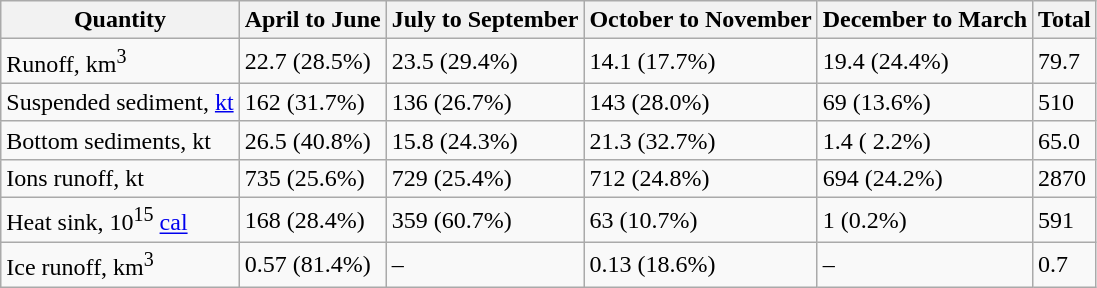<table Class = "wikitable">
<tr>
<th>Quantity</th>
<th>April to June <br></th>
<th>July to September <br></th>
<th>October to November <br></th>
<th>December to March <br></th>
<th>Total</th>
</tr>
<tr>
<td>Runoff, km<sup>3</sup></td>
<td>22.7 (28.5%)</td>
<td>23.5 (29.4%)</td>
<td>14.1 (17.7%)</td>
<td>19.4 (24.4%)</td>
<td>79.7</td>
</tr>
<tr>
<td>Suspended sediment, <a href='#'>kt</a></td>
<td>162 (31.7%)</td>
<td>136 (26.7%)</td>
<td>143 (28.0%)</td>
<td>69 (13.6%)</td>
<td>510</td>
</tr>
<tr>
<td>Bottom sediments, kt</td>
<td>26.5 (40.8%)</td>
<td>15.8 (24.3%)</td>
<td>21.3 (32.7%)</td>
<td>1.4 ( 2.2%)</td>
<td>65.0</td>
</tr>
<tr>
<td>Ions runoff, kt</td>
<td>735 (25.6%)</td>
<td>729 (25.4%)</td>
<td>712 (24.8%)</td>
<td>694 (24.2%)</td>
<td>2870</td>
</tr>
<tr>
<td>Heat sink, 10<sup>15</sup> <a href='#'>cal</a></td>
<td>168 (28.4%)</td>
<td>359 (60.7%)</td>
<td>63 (10.7%)</td>
<td>1 (0.2%)</td>
<td>591</td>
</tr>
<tr>
<td>Ice runoff, km<sup>3</sup></td>
<td>0.57 (81.4%)</td>
<td>–</td>
<td>0.13 (18.6%)</td>
<td>–</td>
<td>0.7</td>
</tr>
</table>
